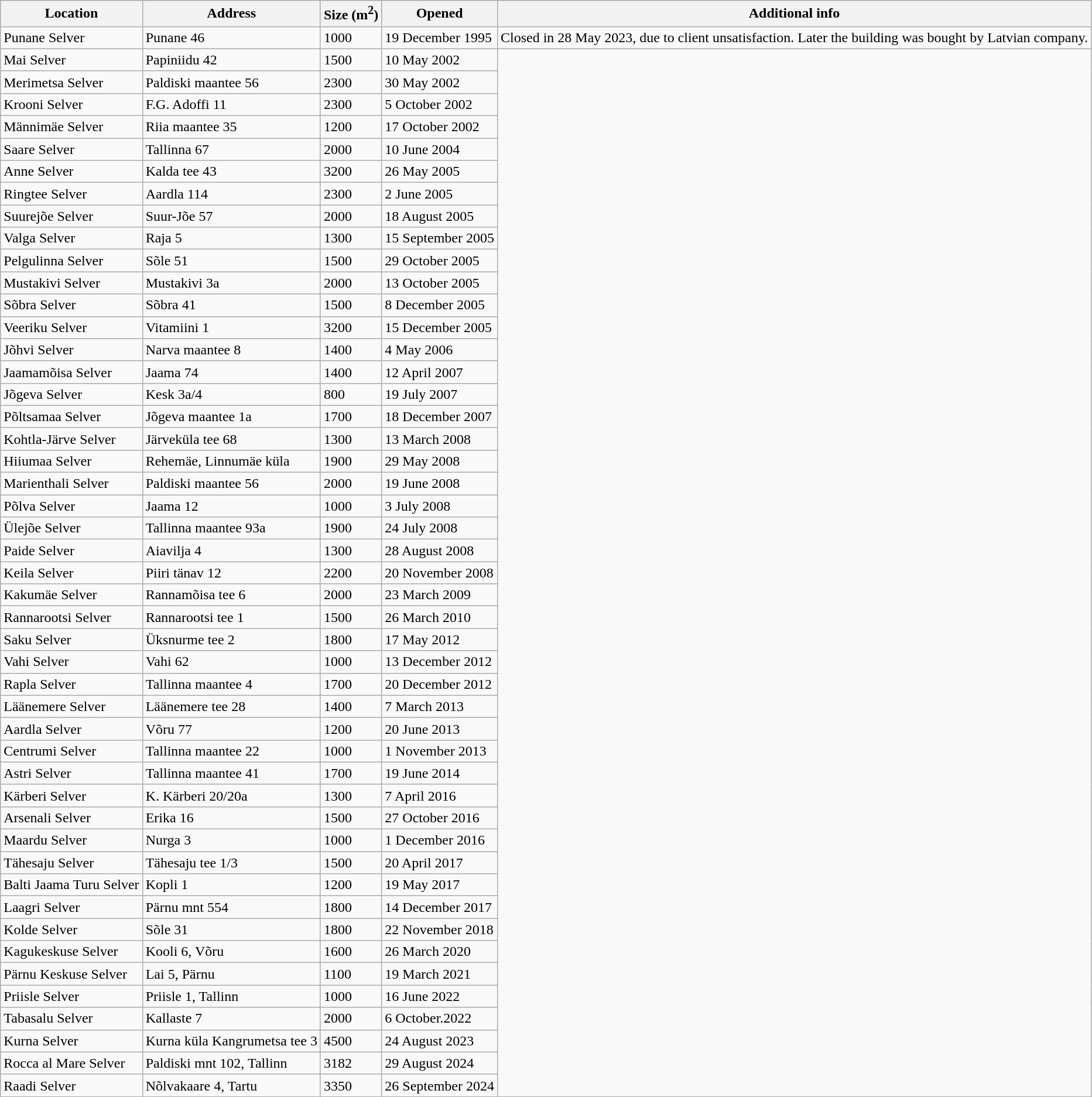<table class="wikitable">
<tr>
<th>Location</th>
<th>Address</th>
<th>Size (m<sup>2</sup>)</th>
<th>Opened</th>
<th>Additional info</th>
</tr>
<tr>
<td>Punane Selver</td>
<td>Punane 46</td>
<td>1000</td>
<td>19 December 1995</td>
<td>Closed in 28 May 2023, due to client unsatisfaction. Later the building was bought by Latvian company.</td>
</tr>
<tr>
<td>Mai Selver</td>
<td>Papiniidu 42</td>
<td>1500</td>
<td>10 May 2002</td>
</tr>
<tr>
<td>Merimetsa Selver</td>
<td>Paldiski maantee 56</td>
<td>2300</td>
<td>30 May 2002</td>
</tr>
<tr>
<td>Krooni Selver</td>
<td>F.G. Adoffi 11</td>
<td>2300</td>
<td>5 October 2002</td>
</tr>
<tr>
<td>Männimäe Selver</td>
<td>Riia maantee 35</td>
<td>1200</td>
<td>17 October 2002</td>
</tr>
<tr>
<td>Saare Selver</td>
<td>Tallinna 67</td>
<td>2000</td>
<td>10 June 2004</td>
</tr>
<tr>
<td>Anne Selver</td>
<td>Kalda tee 43</td>
<td>3200</td>
<td>26 May 2005</td>
</tr>
<tr>
<td>Ringtee Selver</td>
<td>Aardla 114</td>
<td>2300</td>
<td>2 June 2005</td>
</tr>
<tr>
<td>Suurejõe Selver</td>
<td>Suur-Jõe 57</td>
<td>2000</td>
<td>18 August 2005</td>
</tr>
<tr>
<td>Valga Selver</td>
<td>Raja 5</td>
<td>1300</td>
<td>15 September 2005</td>
</tr>
<tr>
<td>Pelgulinna Selver</td>
<td>Sõle 51</td>
<td>1500</td>
<td>29 October 2005</td>
</tr>
<tr>
<td>Mustakivi Selver</td>
<td>Mustakivi 3a</td>
<td>2000</td>
<td>13 October 2005</td>
</tr>
<tr>
<td>Sõbra Selver</td>
<td>Sõbra 41</td>
<td>1500</td>
<td>8 December 2005</td>
</tr>
<tr>
<td>Veeriku Selver</td>
<td>Vitamiini 1</td>
<td>3200</td>
<td>15 December 2005</td>
</tr>
<tr>
<td>Jõhvi Selver</td>
<td>Narva maantee 8</td>
<td>1400</td>
<td>4 May 2006</td>
</tr>
<tr>
<td>Jaamamõisa Selver</td>
<td>Jaama 74</td>
<td>1400</td>
<td>12 April 2007</td>
</tr>
<tr>
<td>Jõgeva Selver</td>
<td>Kesk 3a/4</td>
<td>800</td>
<td>19 July 2007</td>
</tr>
<tr>
<td>Põltsamaa Selver</td>
<td>Jõgeva maantee 1a</td>
<td>1700</td>
<td>18 December 2007</td>
</tr>
<tr>
<td>Kohtla-Järve Selver</td>
<td>Järveküla tee 68</td>
<td>1300</td>
<td>13 March 2008</td>
</tr>
<tr>
<td>Hiiumaa Selver</td>
<td>Rehemäe, Linnumäe küla</td>
<td>1900</td>
<td>29 May 2008</td>
</tr>
<tr>
<td>Marienthali Selver</td>
<td>Paldiski maantee 56</td>
<td>2000</td>
<td>19 June 2008</td>
</tr>
<tr>
<td>Põlva Selver</td>
<td>Jaama 12</td>
<td>1000</td>
<td>3 July 2008</td>
</tr>
<tr>
<td>Ülejõe Selver</td>
<td>Tallinna maantee 93a</td>
<td>1900</td>
<td>24 July 2008</td>
</tr>
<tr>
<td>Paide Selver</td>
<td>Aiavilja 4</td>
<td>1300</td>
<td>28 August 2008</td>
</tr>
<tr>
<td>Keila Selver</td>
<td>Piiri tänav 12</td>
<td>2200</td>
<td>20 November 2008</td>
</tr>
<tr>
<td>Kakumäe Selver</td>
<td>Rannamõisa tee 6</td>
<td>2000</td>
<td>23 March 2009</td>
</tr>
<tr>
<td>Rannarootsi Selver</td>
<td>Rannarootsi tee 1</td>
<td>1500</td>
<td>26 March 2010</td>
</tr>
<tr>
<td>Saku Selver</td>
<td>Üksnurme tee 2</td>
<td>1800</td>
<td>17 May 2012</td>
</tr>
<tr>
<td>Vahi Selver</td>
<td>Vahi 62</td>
<td>1000</td>
<td>13 December 2012</td>
</tr>
<tr>
<td>Rapla Selver</td>
<td>Tallinna maantee 4</td>
<td>1700</td>
<td>20 December 2012</td>
</tr>
<tr>
<td>Läänemere Selver</td>
<td>Läänemere tee 28</td>
<td>1400</td>
<td>7 March 2013</td>
</tr>
<tr>
<td>Aardla Selver</td>
<td>Võru 77</td>
<td>1200</td>
<td>20 June 2013</td>
</tr>
<tr>
<td>Centrumi Selver</td>
<td>Tallinna maantee 22</td>
<td>1000</td>
<td>1 November 2013</td>
</tr>
<tr>
<td>Astri Selver</td>
<td>Tallinna maantee 41</td>
<td>1700</td>
<td>19 June 2014</td>
</tr>
<tr>
<td>Kärberi Selver</td>
<td>K. Kärberi 20/20a</td>
<td>1300</td>
<td>7 April 2016</td>
</tr>
<tr>
<td>Arsenali Selver</td>
<td>Erika 16</td>
<td>1500</td>
<td>27 October 2016</td>
</tr>
<tr>
<td>Maardu Selver</td>
<td>Nurga 3</td>
<td>1000</td>
<td>1 December 2016</td>
</tr>
<tr>
<td>Tähesaju Selver</td>
<td>Tähesaju tee 1/3</td>
<td>1500</td>
<td>20 April 2017</td>
</tr>
<tr>
<td>Balti Jaama Turu Selver</td>
<td>Kopli 1</td>
<td>1200</td>
<td>19 May 2017</td>
</tr>
<tr>
<td>Laagri Selver</td>
<td>Pärnu mnt 554</td>
<td>1800</td>
<td>14 December 2017</td>
</tr>
<tr>
<td>Kolde Selver</td>
<td>Sõle 31</td>
<td>1800</td>
<td>22 November 2018</td>
</tr>
<tr>
<td>Kagukeskuse Selver</td>
<td>Kooli 6, Võru</td>
<td>1600</td>
<td>26 March 2020</td>
</tr>
<tr>
<td>Pärnu Keskuse Selver</td>
<td>Lai 5, Pärnu</td>
<td>1100</td>
<td>19 March 2021</td>
</tr>
<tr>
<td>Priisle Selver</td>
<td>Priisle 1, Tallinn</td>
<td>1000</td>
<td>16 June 2022</td>
</tr>
<tr>
<td>Tabasalu Selver</td>
<td>Kallaste 7</td>
<td>2000</td>
<td>6 October.2022</td>
</tr>
<tr>
<td>Kurna Selver</td>
<td>Kurna küla Kangrumetsa tee 3</td>
<td>4500</td>
<td>24 August 2023</td>
</tr>
<tr>
<td>Rocca al Mare Selver</td>
<td>Paldiski mnt 102, Tallinn</td>
<td>3182</td>
<td>29 August 2024</td>
</tr>
<tr>
<td>Raadi Selver</td>
<td>Nõlvakaare 4, Tartu</td>
<td>3350</td>
<td>26 September 2024</td>
</tr>
</table>
